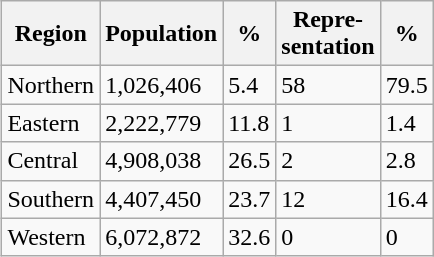<table class="wikitable" style="float:right;margin:0 0 1em 1em;">
<tr>
<th>Region</th>
<th>Population</th>
<th>%</th>
<th>Repre-<br>sentation</th>
<th>%</th>
</tr>
<tr>
<td>Northern</td>
<td>1,026,406</td>
<td>5.4</td>
<td>58</td>
<td>79.5</td>
</tr>
<tr>
<td>Eastern</td>
<td>2,222,779</td>
<td>11.8</td>
<td>1</td>
<td>1.4</td>
</tr>
<tr>
<td>Central</td>
<td>4,908,038</td>
<td>26.5</td>
<td>2</td>
<td>2.8</td>
</tr>
<tr>
<td>Southern</td>
<td>4,407,450</td>
<td>23.7</td>
<td>12</td>
<td>16.4</td>
</tr>
<tr>
<td>Western</td>
<td>6,072,872</td>
<td>32.6</td>
<td>0</td>
<td>0</td>
</tr>
</table>
